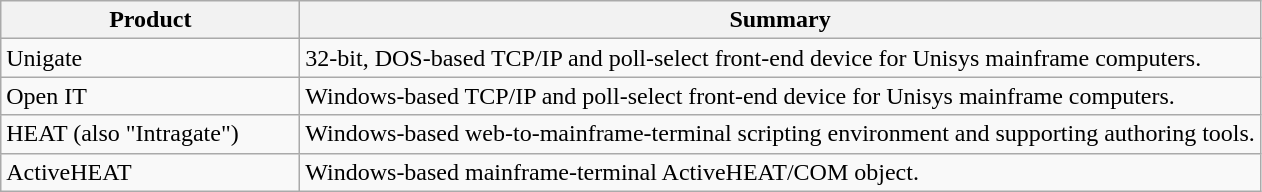<table class="wikitable">
<tr>
<th style="width: 12em;">Product</th>
<th>Summary</th>
</tr>
<tr>
<td valign="top">Unigate</td>
<td valign="top">32-bit, DOS-based TCP/IP and poll-select front-end device for Unisys mainframe computers.</td>
</tr>
<tr>
<td valign="top">Open IT</td>
<td valign="top">Windows-based TCP/IP and poll-select front-end device for Unisys mainframe computers.</td>
</tr>
<tr>
<td valign="top">HEAT (also "Intragate")</td>
<td valign="top">Windows-based web-to-mainframe-terminal scripting environment and supporting authoring tools.</td>
</tr>
<tr>
<td valign="top">ActiveHEAT</td>
<td valign="top">Windows-based mainframe-terminal ActiveHEAT/COM object.</td>
</tr>
</table>
